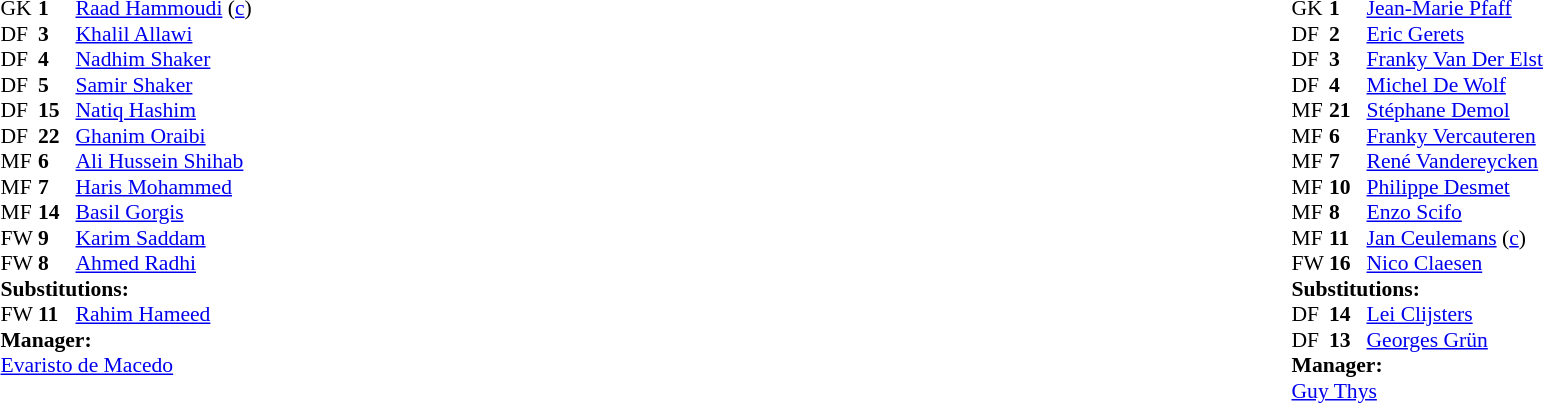<table width="100%">
<tr>
<td valign="top" width="50%"><br><table style="font-size: 90%" cellspacing="0" cellpadding="0">
<tr>
<th width="25"></th>
<th width="25"></th>
</tr>
<tr>
<td>GK</td>
<td><strong>1</strong></td>
<td><a href='#'>Raad Hammoudi</a> (<a href='#'>c</a>)</td>
<td></td>
</tr>
<tr>
<td>DF</td>
<td><strong>3</strong></td>
<td><a href='#'>Khalil Allawi</a></td>
</tr>
<tr>
<td>DF</td>
<td><strong>4</strong></td>
<td><a href='#'>Nadhim Shaker</a></td>
<td></td>
</tr>
<tr>
<td>DF</td>
<td><strong>5</strong></td>
<td><a href='#'>Samir Shaker</a></td>
<td></td>
</tr>
<tr>
<td>DF</td>
<td><strong>15</strong></td>
<td><a href='#'>Natiq Hashim</a></td>
<td></td>
</tr>
<tr>
<td>DF</td>
<td><strong>22</strong></td>
<td><a href='#'>Ghanim Oraibi</a></td>
</tr>
<tr>
<td>MF</td>
<td><strong>6</strong></td>
<td><a href='#'>Ali Hussein Shihab</a></td>
</tr>
<tr>
<td>MF</td>
<td><strong>7</strong></td>
<td><a href='#'>Haris Mohammed</a></td>
<td></td>
</tr>
<tr>
<td>MF</td>
<td><strong>14</strong></td>
<td><a href='#'>Basil Gorgis</a></td>
<td></td>
</tr>
<tr>
<td>FW</td>
<td><strong>9</strong></td>
<td><a href='#'>Karim Saddam</a></td>
<td></td>
<td></td>
</tr>
<tr>
<td>FW</td>
<td><strong>8</strong></td>
<td><a href='#'>Ahmed Radhi</a></td>
</tr>
<tr>
<td colspan=3><strong>Substitutions:</strong></td>
</tr>
<tr>
<td>FW</td>
<td><strong>11</strong></td>
<td><a href='#'>Rahim Hameed</a></td>
<td></td>
<td></td>
</tr>
<tr>
<td colspan=3><strong>Manager:</strong></td>
</tr>
<tr>
<td colspan=4> <a href='#'>Evaristo de Macedo</a></td>
</tr>
</table>
</td>
<td valign="top" width="50%"><br><table style="font-size: 90%" cellspacing="0" cellpadding="0" align="center">
<tr>
<th width=25></th>
<th width=25></th>
</tr>
<tr>
<td>GK</td>
<td><strong>1</strong></td>
<td><a href='#'>Jean-Marie Pfaff</a></td>
</tr>
<tr>
<td>DF</td>
<td><strong>2</strong></td>
<td><a href='#'>Eric Gerets</a></td>
</tr>
<tr>
<td>DF</td>
<td><strong>3</strong></td>
<td><a href='#'>Franky Van Der Elst</a></td>
</tr>
<tr>
<td>DF</td>
<td><strong>4</strong></td>
<td><a href='#'>Michel De Wolf</a></td>
</tr>
<tr>
<td>MF</td>
<td><strong>21</strong></td>
<td><a href='#'>Stéphane Demol</a></td>
<td></td>
<td></td>
</tr>
<tr>
<td>MF</td>
<td><strong>6</strong></td>
<td><a href='#'>Franky Vercauteren</a></td>
</tr>
<tr>
<td>MF</td>
<td><strong>7</strong></td>
<td><a href='#'>René Vandereycken</a></td>
</tr>
<tr>
<td>MF</td>
<td><strong>10</strong></td>
<td><a href='#'>Philippe Desmet</a></td>
</tr>
<tr>
<td>MF</td>
<td><strong>8</strong></td>
<td><a href='#'>Enzo Scifo</a></td>
<td></td>
<td></td>
</tr>
<tr>
<td>MF</td>
<td><strong>11</strong></td>
<td><a href='#'>Jan Ceulemans</a> (<a href='#'>c</a>)</td>
</tr>
<tr>
<td>FW</td>
<td><strong>16</strong></td>
<td><a href='#'>Nico Claesen</a></td>
<td></td>
</tr>
<tr>
<td colspan=3><strong>Substitutions:</strong></td>
</tr>
<tr>
<td>DF</td>
<td><strong>14</strong></td>
<td><a href='#'>Lei Clijsters</a></td>
<td></td>
<td></td>
</tr>
<tr>
<td>DF</td>
<td><strong>13</strong></td>
<td><a href='#'>Georges Grün</a></td>
<td></td>
<td></td>
</tr>
<tr>
<td colspan=3><strong>Manager:</strong></td>
</tr>
<tr>
<td colspan=3> <a href='#'>Guy Thys</a></td>
</tr>
</table>
</td>
</tr>
</table>
